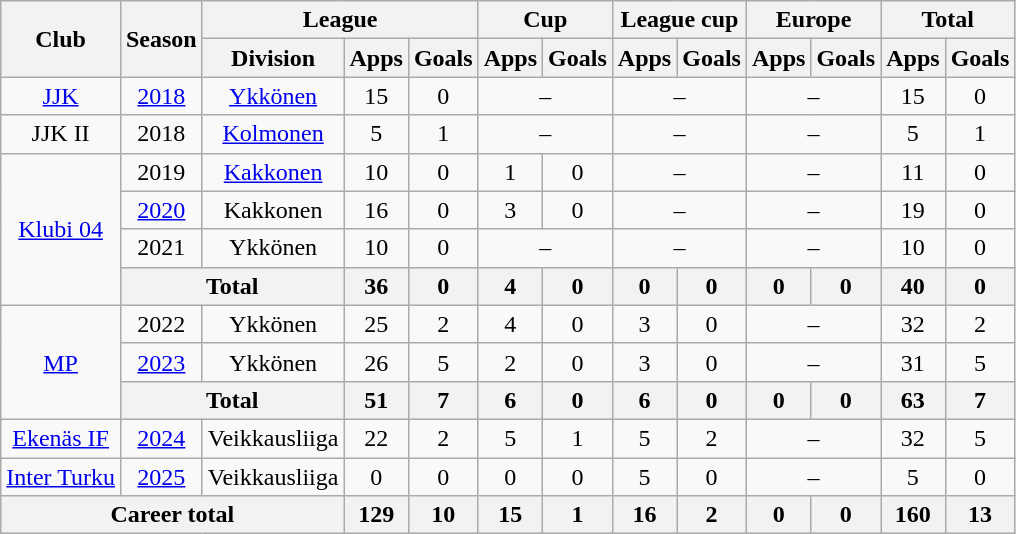<table class="wikitable" style="text-align:center">
<tr>
<th rowspan="2">Club</th>
<th rowspan="2">Season</th>
<th colspan="3">League</th>
<th colspan="2">Cup</th>
<th colspan="2">League cup</th>
<th colspan="2">Europe</th>
<th colspan="2">Total</th>
</tr>
<tr>
<th>Division</th>
<th>Apps</th>
<th>Goals</th>
<th>Apps</th>
<th>Goals</th>
<th>Apps</th>
<th>Goals</th>
<th>Apps</th>
<th>Goals</th>
<th>Apps</th>
<th>Goals</th>
</tr>
<tr>
<td><a href='#'>JJK</a></td>
<td><a href='#'>2018</a></td>
<td><a href='#'>Ykkönen</a></td>
<td>15</td>
<td>0</td>
<td colspan=2>–</td>
<td colspan=2>–</td>
<td colspan=2>–</td>
<td>15</td>
<td>0</td>
</tr>
<tr>
<td>JJK II</td>
<td>2018</td>
<td><a href='#'>Kolmonen</a></td>
<td>5</td>
<td>1</td>
<td colspan=2>–</td>
<td colspan=2>–</td>
<td colspan=2>–</td>
<td>5</td>
<td>1</td>
</tr>
<tr>
<td rowspan=4><a href='#'>Klubi 04</a></td>
<td>2019</td>
<td><a href='#'>Kakkonen</a></td>
<td>10</td>
<td>0</td>
<td>1</td>
<td>0</td>
<td colspan=2>–</td>
<td colspan=2>–</td>
<td>11</td>
<td>0</td>
</tr>
<tr>
<td><a href='#'>2020</a></td>
<td>Kakkonen</td>
<td>16</td>
<td>0</td>
<td>3</td>
<td>0</td>
<td colspan=2>–</td>
<td colspan=2>–</td>
<td>19</td>
<td>0</td>
</tr>
<tr>
<td>2021</td>
<td>Ykkönen</td>
<td>10</td>
<td>0</td>
<td colspan=2>–</td>
<td colspan=2>–</td>
<td colspan=2>–</td>
<td>10</td>
<td>0</td>
</tr>
<tr>
<th colspan=2>Total</th>
<th>36</th>
<th>0</th>
<th>4</th>
<th>0</th>
<th>0</th>
<th>0</th>
<th>0</th>
<th>0</th>
<th>40</th>
<th>0</th>
</tr>
<tr>
<td rowspan=3><a href='#'>MP</a></td>
<td>2022</td>
<td>Ykkönen</td>
<td>25</td>
<td>2</td>
<td>4</td>
<td>0</td>
<td>3</td>
<td>0</td>
<td colspan=2>–</td>
<td>32</td>
<td>2</td>
</tr>
<tr>
<td><a href='#'>2023</a></td>
<td>Ykkönen</td>
<td>26</td>
<td>5</td>
<td>2</td>
<td>0</td>
<td>3</td>
<td>0</td>
<td colspan=2>–</td>
<td>31</td>
<td>5</td>
</tr>
<tr>
<th colspan=2>Total</th>
<th>51</th>
<th>7</th>
<th>6</th>
<th>0</th>
<th>6</th>
<th>0</th>
<th>0</th>
<th>0</th>
<th>63</th>
<th>7</th>
</tr>
<tr>
<td><a href='#'>Ekenäs IF</a></td>
<td><a href='#'>2024</a></td>
<td>Veikkausliiga</td>
<td>22</td>
<td>2</td>
<td>5</td>
<td>1</td>
<td>5</td>
<td>2</td>
<td colspan=2>–</td>
<td>32</td>
<td>5</td>
</tr>
<tr>
<td><a href='#'>Inter Turku</a></td>
<td><a href='#'>2025</a></td>
<td>Veikkausliiga</td>
<td>0</td>
<td>0</td>
<td>0</td>
<td>0</td>
<td>5</td>
<td>0</td>
<td colspan=2>–</td>
<td>5</td>
<td>0</td>
</tr>
<tr>
<th colspan="3">Career total</th>
<th>129</th>
<th>10</th>
<th>15</th>
<th>1</th>
<th>16</th>
<th>2</th>
<th>0</th>
<th>0</th>
<th>160</th>
<th>13</th>
</tr>
</table>
